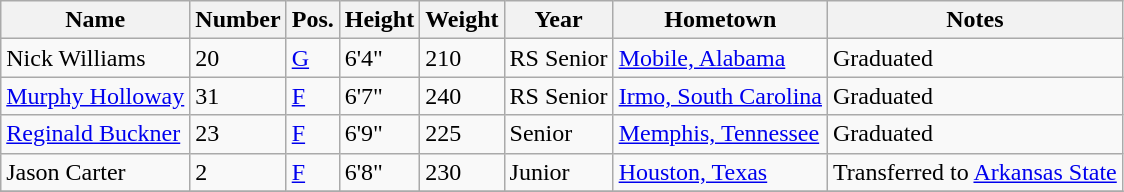<table class="wikitable sortable" border="1">
<tr>
<th>Name</th>
<th>Number</th>
<th>Pos.</th>
<th>Height</th>
<th>Weight</th>
<th>Year</th>
<th>Hometown</th>
<th class="unsortable">Notes</th>
</tr>
<tr>
<td>Nick Williams</td>
<td>20</td>
<td><a href='#'>G</a></td>
<td>6'4"</td>
<td>210</td>
<td>RS Senior</td>
<td><a href='#'>Mobile, Alabama</a></td>
<td>Graduated</td>
</tr>
<tr>
<td><a href='#'>Murphy Holloway</a></td>
<td>31</td>
<td><a href='#'>F</a></td>
<td>6'7"</td>
<td>240</td>
<td>RS Senior</td>
<td><a href='#'>Irmo, South Carolina</a></td>
<td>Graduated</td>
</tr>
<tr>
<td><a href='#'>Reginald Buckner</a></td>
<td>23</td>
<td><a href='#'>F</a></td>
<td>6'9"</td>
<td>225</td>
<td>Senior</td>
<td><a href='#'>Memphis, Tennessee</a></td>
<td>Graduated</td>
</tr>
<tr>
<td>Jason Carter</td>
<td>2</td>
<td><a href='#'>F</a></td>
<td>6'8"</td>
<td>230</td>
<td>Junior</td>
<td><a href='#'>Houston, Texas</a></td>
<td>Transferred to <a href='#'>Arkansas State</a></td>
</tr>
<tr>
</tr>
</table>
